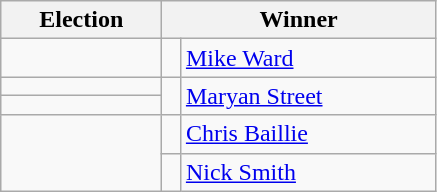<table class=wikitable>
<tr>
<th width=100>Election</th>
<th width=175 colspan=2>Winner</th>
</tr>
<tr>
<td></td>
<td width=5 bgcolor=></td>
<td><a href='#'>Mike Ward</a></td>
</tr>
<tr>
<td></td>
<td rowspan=2 bgcolor=></td>
<td rowspan=2><a href='#'>Maryan Street</a></td>
</tr>
<tr>
<td></td>
</tr>
<tr>
<td rowspan=2></td>
<td bgcolor=></td>
<td><a href='#'>Chris Baillie</a></td>
</tr>
<tr>
<td bgcolor=></td>
<td><a href='#'>Nick Smith</a></td>
</tr>
</table>
